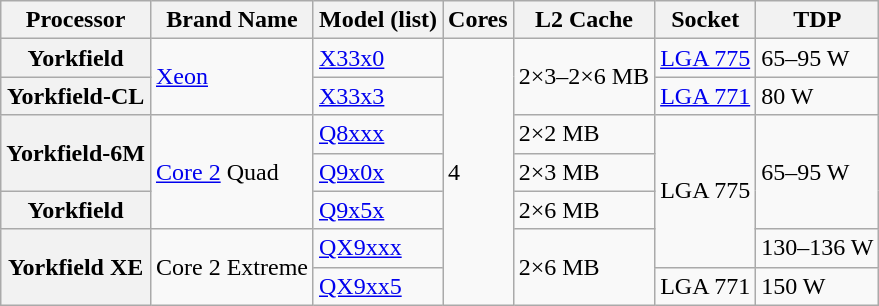<table class="wikitable">
<tr>
<th>Processor</th>
<th>Brand Name</th>
<th>Model (list)</th>
<th>Cores</th>
<th>L2 Cache</th>
<th>Socket</th>
<th>TDP</th>
</tr>
<tr>
<th>Yorkfield</th>
<td rowspan=2><a href='#'>Xeon</a></td>
<td><a href='#'> X33x0</a></td>
<td rowspan=7>4</td>
<td rowspan=2>2×3–2×6 MB</td>
<td><a href='#'>LGA 775</a></td>
<td>65–95 W</td>
</tr>
<tr>
<th>Yorkfield-CL</th>
<td><a href='#'> X33x3</a></td>
<td><a href='#'>LGA 771</a></td>
<td>80 W</td>
</tr>
<tr>
<th rowspan=2>Yorkfield-6M</th>
<td rowspan=3><a href='#'>Core 2</a> Quad</td>
<td><a href='#'> Q8xxx</a></td>
<td>2×2 MB</td>
<td rowspan=4>LGA 775</td>
<td rowspan=3>65–95 W</td>
</tr>
<tr>
<td><a href='#'> Q9x0x</a></td>
<td>2×3 MB</td>
</tr>
<tr>
<th>Yorkfield</th>
<td><a href='#'> Q9x5x</a></td>
<td>2×6 MB</td>
</tr>
<tr>
<th rowspan=2>Yorkfield XE</th>
<td rowspan=2>Core 2 Extreme</td>
<td><a href='#'> QX9xxx</a></td>
<td rowspan=2>2×6 MB</td>
<td>130–136 W</td>
</tr>
<tr>
<td><a href='#'> QX9xx5</a></td>
<td>LGA 771</td>
<td>150 W</td>
</tr>
</table>
